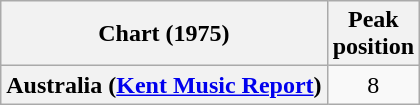<table class="wikitable sortable plainrowheaders">
<tr>
<th>Chart (1975)</th>
<th>Peak<br>position</th>
</tr>
<tr>
<th scope="row">Australia (<a href='#'>Kent Music Report</a>)</th>
<td style="text-align:center;">8</td>
</tr>
</table>
